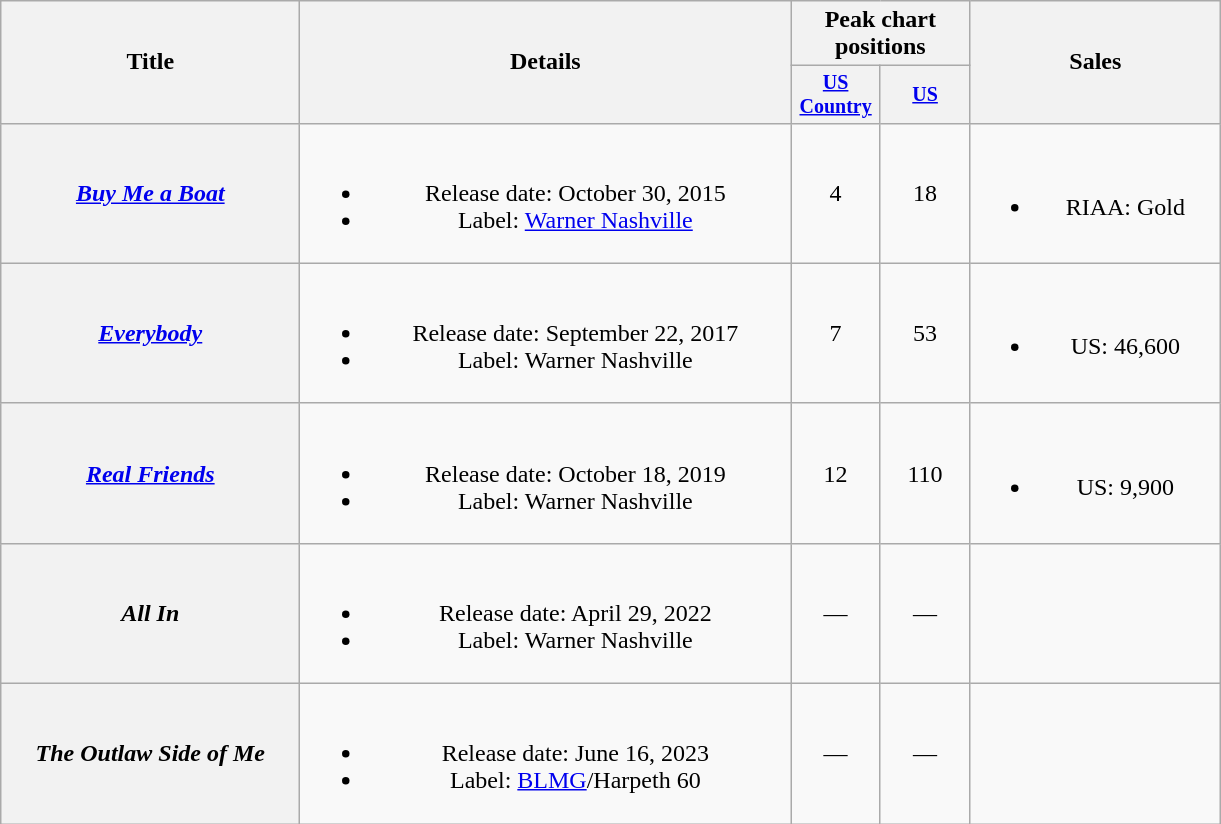<table class="wikitable plainrowheaders" style="text-align:center;">
<tr>
<th rowspan="2" style="width:12em;">Title</th>
<th rowspan="2" style="width:20em;">Details</th>
<th colspan="2">Peak chart<br>positions</th>
<th rowspan="2" style="width:10em;">Sales</th>
</tr>
<tr style="font-size:smaller;">
<th style="width:4em;"><a href='#'>US Country</a><br></th>
<th style="width:4em;"><a href='#'>US</a><br></th>
</tr>
<tr>
<th scope="row"><em><a href='#'>Buy Me a Boat</a></em></th>
<td><br><ul><li>Release date: October 30, 2015</li><li>Label: <a href='#'>Warner Nashville</a></li></ul></td>
<td>4</td>
<td>18</td>
<td><br><ul><li>RIAA: Gold</li></ul></td>
</tr>
<tr>
<th scope="row"><em><a href='#'>Everybody</a></em></th>
<td><br><ul><li>Release date: September 22, 2017</li><li>Label: Warner Nashville</li></ul></td>
<td>7</td>
<td>53</td>
<td><br><ul><li>US: 46,600</li></ul></td>
</tr>
<tr>
<th scope="row"><em><a href='#'>Real Friends</a></em></th>
<td><br><ul><li>Release date: October 18, 2019</li><li>Label: Warner Nashville</li></ul></td>
<td>12</td>
<td>110</td>
<td><br><ul><li>US: 9,900</li></ul></td>
</tr>
<tr>
<th scope="row"><em>All In</em></th>
<td><br><ul><li>Release date: April 29, 2022</li><li>Label: Warner Nashville</li></ul></td>
<td>—</td>
<td>—</td>
<td></td>
</tr>
<tr>
<th scope="row"><em>The Outlaw Side of Me</em></th>
<td><br><ul><li>Release date: June 16, 2023</li><li>Label: <a href='#'>BLMG</a>/Harpeth 60</li></ul></td>
<td>—</td>
<td>—</td>
<td></td>
</tr>
</table>
